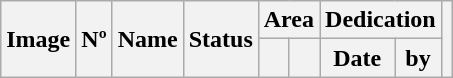<table class="wikitable sortable">
<tr>
<th rowspan=2>Image</th>
<th rowspan=2>Nº</th>
<th rowspan=2>Name</th>
<th rowspan=2>Status</th>
<th colspan=2>Area</th>
<th colspan=2>Dedication</th>
<th rowspan=2></th>
</tr>
<tr>
<th></th>
<th></th>
<th data-sort-type=date>Date</th>
<th>by<br>











































































































































































































</th>
</tr>
</table>
